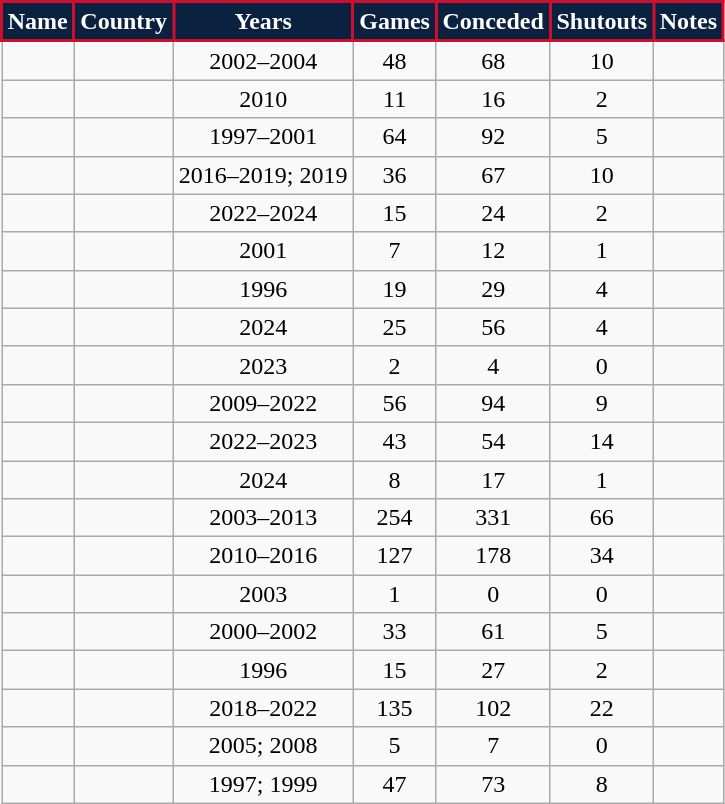<table class="wikitable sortable" style="text-align:center;">
<tr>
<th style="background-color:#0A2240; color:white; border:2px solid #CE0E2D;" scope=col>Name</th>
<th style="background-color:#0A2240; color:white; border:2px solid #CE0E2D;" scope=col>Country</th>
<th style="background-color:#0A2240; color:white; border:2px solid #CE0E2D;" scope=col>Years</th>
<th style="background-color:#0A2240; color:white; border:2px solid #CE0E2D;" scope=col>Games</th>
<th style="background-color:#0A2240; color:white; border:2px solid #CE0E2D;" scope=col>Conceded</th>
<th style="background-color:#0A2240; color:white; border:2px solid #CE0E2D;" scope=col>Shutouts</th>
<th style="background-color:#0A2240; color:white; border:2px solid #CE0E2D;" scope=col class=unsortable>Notes</th>
</tr>
<tr>
<td align=left></td>
<td align=left></td>
<td>2002–2004</td>
<td>48</td>
<td>68</td>
<td>10</td>
<td></td>
</tr>
<tr>
<td align=left></td>
<td align=left></td>
<td>2010</td>
<td>11</td>
<td>16</td>
<td>2</td>
<td></td>
</tr>
<tr>
<td align=left></td>
<td align=left></td>
<td>1997–2001</td>
<td>64</td>
<td>92</td>
<td>5</td>
<td></td>
</tr>
<tr>
<td align=left></td>
<td align=left></td>
<td>2016–2019; 2019</td>
<td>36</td>
<td>67</td>
<td>10</td>
<td></td>
</tr>
<tr>
<td align=left></td>
<td align=left></td>
<td>2022–2024</td>
<td>15</td>
<td>24</td>
<td>2</td>
<td></td>
</tr>
<tr>
<td align=left></td>
<td align=left></td>
<td>2001</td>
<td>7</td>
<td>12</td>
<td>1</td>
<td></td>
</tr>
<tr>
<td align=left></td>
<td align=left></td>
<td>1996</td>
<td>19</td>
<td>29</td>
<td>4</td>
<td></td>
</tr>
<tr>
<td align=left></td>
<td align=left></td>
<td>2024</td>
<td>25</td>
<td>56</td>
<td>4</td>
<td></td>
</tr>
<tr>
<td align=left></td>
<td align=left></td>
<td>2023</td>
<td>2</td>
<td>4</td>
<td>0</td>
<td></td>
</tr>
<tr>
<td align=left></td>
<td align=left></td>
<td>2009–2022</td>
<td>56</td>
<td>94</td>
<td>9</td>
<td></td>
</tr>
<tr>
<td align=left></td>
<td align=left></td>
<td>2022–2023</td>
<td>43</td>
<td>54</td>
<td>14</td>
<td></td>
</tr>
<tr>
<td align=left></td>
<td align=left></td>
<td>2024</td>
<td>8</td>
<td>17</td>
<td>1</td>
<td></td>
</tr>
<tr>
<td align=left></td>
<td align=left></td>
<td>2003–2013</td>
<td>254</td>
<td>331</td>
<td>66</td>
<td></td>
</tr>
<tr>
<td align=left></td>
<td align=left></td>
<td>2010–2016</td>
<td>127</td>
<td>178</td>
<td>34</td>
<td></td>
</tr>
<tr>
<td align=left></td>
<td align=left></td>
<td>2003</td>
<td>1</td>
<td>0</td>
<td>0</td>
<td></td>
</tr>
<tr>
<td align=left></td>
<td align=left></td>
<td>2000–2002</td>
<td>33</td>
<td>61</td>
<td>5</td>
<td></td>
</tr>
<tr>
<td align=left></td>
<td align=left></td>
<td>1996</td>
<td>15</td>
<td>27</td>
<td>2</td>
<td></td>
</tr>
<tr>
<td align=left></td>
<td align=left></td>
<td>2018–2022</td>
<td>135</td>
<td>102</td>
<td>22</td>
<td></td>
</tr>
<tr>
<td align=left></td>
<td align=left></td>
<td>2005; 2008</td>
<td>5</td>
<td>7</td>
<td>0</td>
<td></td>
</tr>
<tr>
<td align=left></td>
<td align=left></td>
<td>1997; 1999</td>
<td>47</td>
<td>73</td>
<td>8</td>
<td></td>
</tr>
</table>
